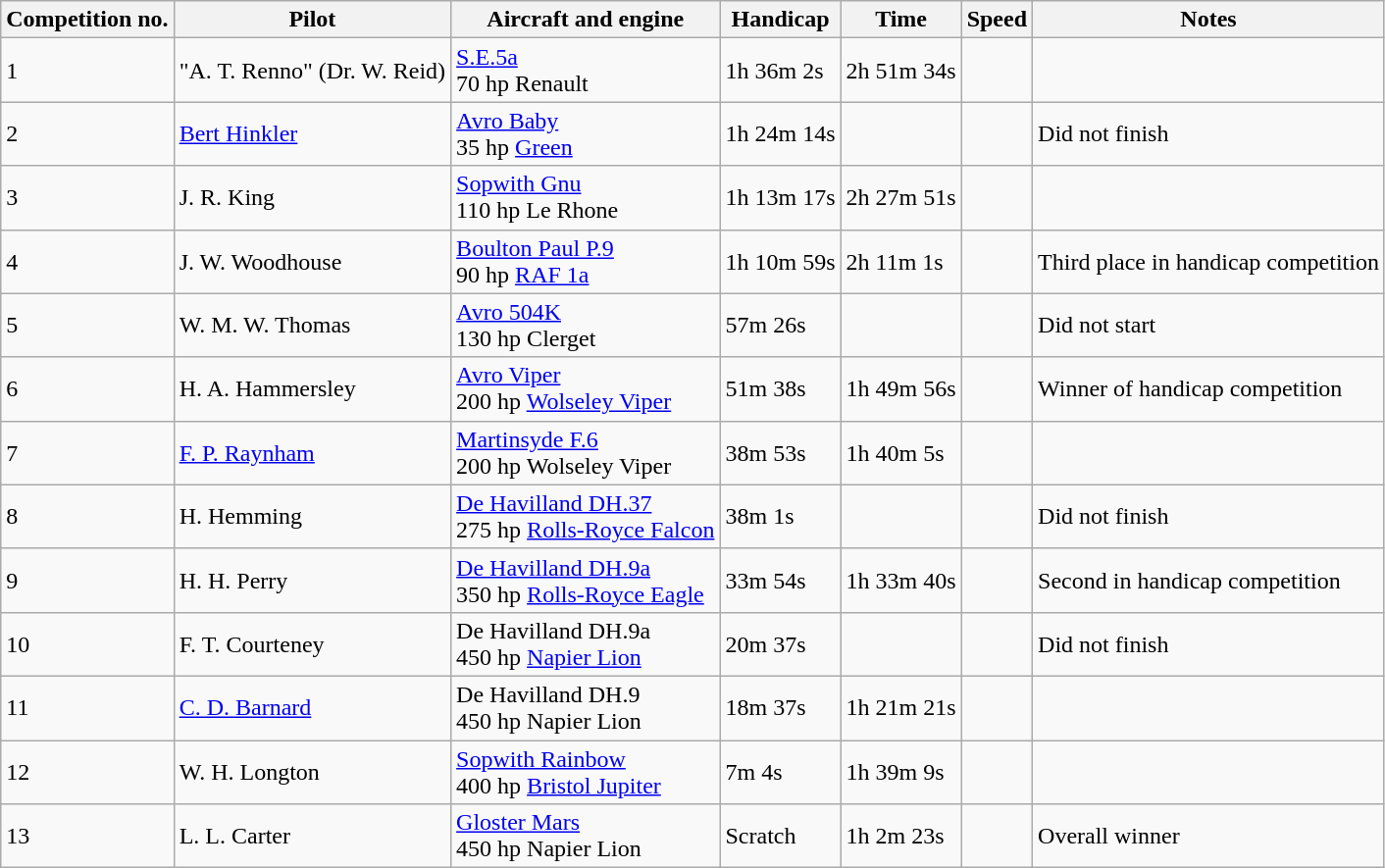<table class="wikitable">
<tr>
<th>Competition no.</th>
<th>Pilot</th>
<th>Aircraft and engine</th>
<th>Handicap</th>
<th>Time</th>
<th>Speed</th>
<th>Notes</th>
</tr>
<tr>
<td>1</td>
<td>"A. T. Renno" (Dr. W. Reid)</td>
<td><a href='#'>S.E.5a</a><br>70 hp Renault</td>
<td>1h 36m 2s</td>
<td>2h 51m 34s</td>
<td></td>
<td></td>
</tr>
<tr>
<td>2</td>
<td><a href='#'>Bert Hinkler</a></td>
<td><a href='#'>Avro Baby</a><br>35 hp <a href='#'>Green</a></td>
<td>1h 24m 14s</td>
<td></td>
<td></td>
<td>Did not finish</td>
</tr>
<tr>
<td>3</td>
<td>J. R. King</td>
<td><a href='#'>Sopwith Gnu</a><br>110 hp Le Rhone</td>
<td>1h 13m 17s</td>
<td>2h 27m 51s</td>
<td></td>
<td></td>
</tr>
<tr>
<td>4</td>
<td>J. W. Woodhouse</td>
<td><a href='#'>Boulton Paul P.9</a><br>90 hp <a href='#'>RAF 1a</a></td>
<td>1h 10m 59s</td>
<td>2h 11m 1s</td>
<td></td>
<td>Third place in handicap competition</td>
</tr>
<tr>
<td>5</td>
<td>W. M. W. Thomas</td>
<td><a href='#'>Avro 504K</a><br>130 hp Clerget</td>
<td>57m 26s</td>
<td></td>
<td></td>
<td>Did not start</td>
</tr>
<tr>
<td>6</td>
<td>H. A. Hammersley</td>
<td><a href='#'>Avro Viper</a><br>200 hp <a href='#'>Wolseley Viper</a></td>
<td>51m 38s</td>
<td>1h 49m 56s</td>
<td></td>
<td>Winner of handicap competition</td>
</tr>
<tr>
<td>7</td>
<td><a href='#'>F. P. Raynham</a></td>
<td><a href='#'>Martinsyde F.6</a><br>200 hp Wolseley Viper</td>
<td>38m 53s</td>
<td>1h 40m 5s</td>
<td></td>
<td></td>
</tr>
<tr>
<td>8</td>
<td>H. Hemming</td>
<td><a href='#'>De Havilland DH.37</a><br>275 hp <a href='#'>Rolls-Royce Falcon</a></td>
<td>38m 1s</td>
<td></td>
<td></td>
<td>Did not finish</td>
</tr>
<tr>
<td>9</td>
<td>H. H. Perry</td>
<td><a href='#'>De Havilland DH.9a</a><br>350 hp <a href='#'>Rolls-Royce Eagle</a></td>
<td>33m 54s</td>
<td>1h 33m 40s</td>
<td></td>
<td>Second in handicap competition</td>
</tr>
<tr>
<td>10</td>
<td>F. T. Courteney</td>
<td>De Havilland DH.9a<br>450 hp <a href='#'>Napier Lion</a></td>
<td>20m 37s</td>
<td></td>
<td></td>
<td>Did not finish</td>
</tr>
<tr>
<td>11</td>
<td><a href='#'>C. D. Barnard</a></td>
<td>De Havilland DH.9<br>450 hp Napier Lion</td>
<td>18m 37s</td>
<td>1h 21m 21s</td>
<td></td>
<td></td>
</tr>
<tr>
<td>12</td>
<td>W. H. Longton</td>
<td><a href='#'>Sopwith Rainbow</a><br>400 hp <a href='#'>Bristol Jupiter</a></td>
<td>7m 4s</td>
<td>1h 39m 9s</td>
<td></td>
<td></td>
</tr>
<tr>
<td>13</td>
<td>L. L. Carter</td>
<td><a href='#'>Gloster Mars</a><br>450 hp Napier Lion</td>
<td>Scratch</td>
<td>1h 2m 23s</td>
<td></td>
<td>Overall winner</td>
</tr>
</table>
